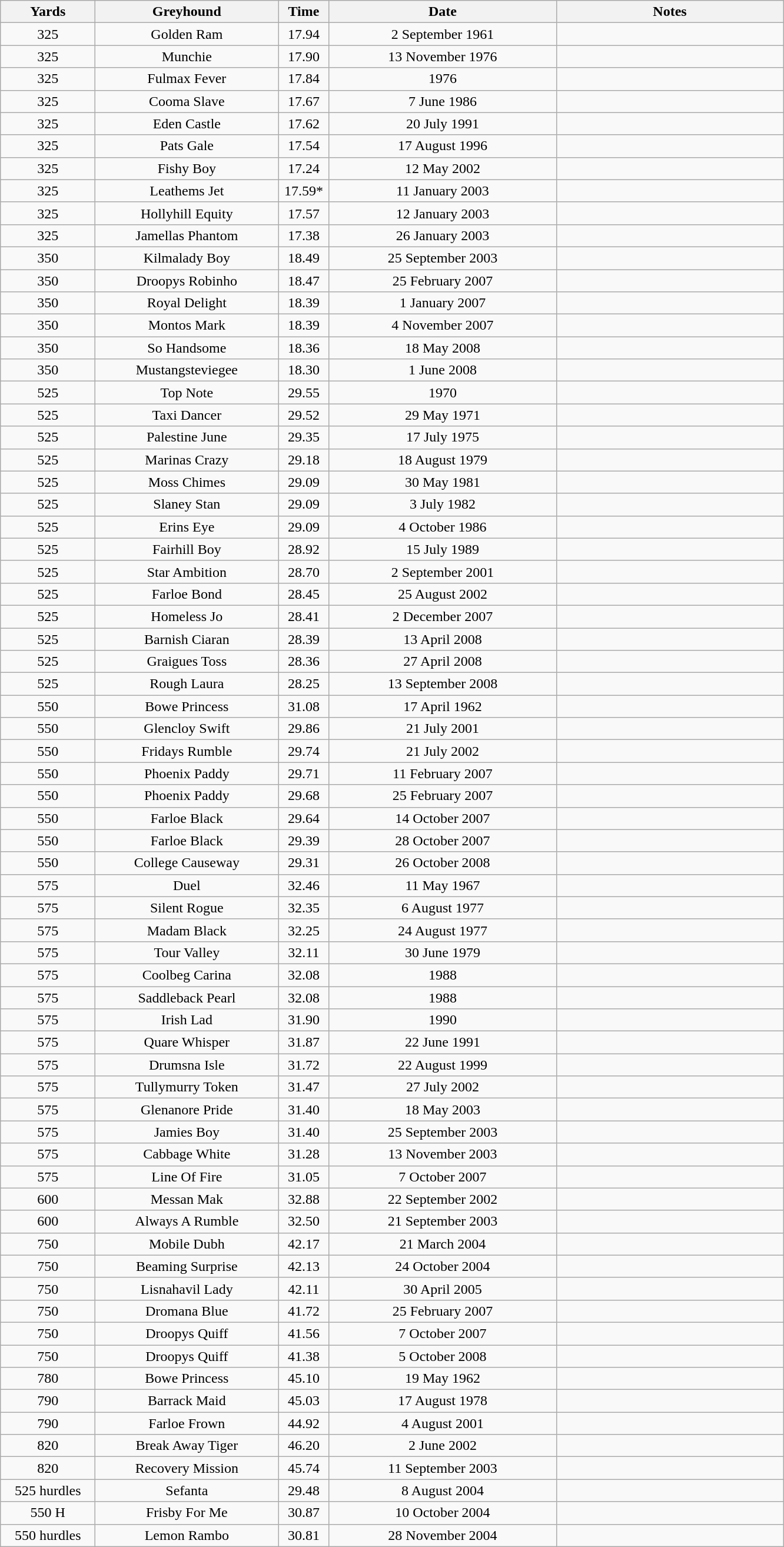<table class="wikitable style="font-size: 100%">
<tr>
<th width=100>Yards</th>
<th width=200>Greyhound</th>
<th width=50>Time</th>
<th width=250>Date</th>
<th width=250>Notes</th>
</tr>
<tr align=center>
<td>325</td>
<td>Golden Ram</td>
<td>17.94</td>
<td>2 September 1961</td>
<td></td>
</tr>
<tr align=center>
<td>325</td>
<td>Munchie</td>
<td>17.90</td>
<td>13 November 1976</td>
<td></td>
</tr>
<tr align=center>
<td>325</td>
<td>Fulmax Fever</td>
<td>17.84</td>
<td>1976</td>
<td></td>
</tr>
<tr align=center>
<td>325</td>
<td>Cooma Slave</td>
<td>17.67</td>
<td>7 June 1986</td>
<td></td>
</tr>
<tr align=center>
<td>325</td>
<td>Eden Castle</td>
<td>17.62</td>
<td>20 July 1991</td>
<td></td>
</tr>
<tr align=center>
<td>325</td>
<td>Pats Gale</td>
<td>17.54</td>
<td>17 August 1996</td>
<td></td>
</tr>
<tr align=center>
<td>325</td>
<td>Fishy Boy</td>
<td>17.24</td>
<td>12 May 2002</td>
<td></td>
</tr>
<tr align=center>
<td>325</td>
<td>Leathems Jet</td>
<td>17.59*</td>
<td>11 January 2003</td>
<td></td>
</tr>
<tr align=center>
<td>325</td>
<td>Hollyhill Equity</td>
<td>17.57</td>
<td>12 January 2003</td>
<td></td>
</tr>
<tr align=center>
<td>325</td>
<td>Jamellas Phantom</td>
<td>17.38</td>
<td>26 January 2003</td>
<td></td>
</tr>
<tr align=center>
<td>350</td>
<td>Kilmalady Boy</td>
<td>18.49</td>
<td>25 September 2003</td>
<td></td>
</tr>
<tr align=center>
<td>350</td>
<td>Droopys Robinho</td>
<td>18.47</td>
<td>25 February 2007</td>
<td></td>
</tr>
<tr align=center>
<td>350</td>
<td>Royal Delight</td>
<td>18.39</td>
<td>1 January 2007</td>
<td></td>
</tr>
<tr align=center>
<td>350</td>
<td>Montos Mark</td>
<td>18.39</td>
<td>4 November 2007</td>
<td></td>
</tr>
<tr align=center>
<td>350</td>
<td>So Handsome</td>
<td>18.36</td>
<td>18 May 2008</td>
<td></td>
</tr>
<tr align=center>
<td>350</td>
<td>Mustangsteviegee</td>
<td>18.30</td>
<td>1 June 2008</td>
<td></td>
</tr>
<tr align=center>
<td>525</td>
<td>Top Note</td>
<td>29.55</td>
<td>1970</td>
<td></td>
</tr>
<tr align=center>
<td>525</td>
<td>Taxi Dancer</td>
<td>29.52</td>
<td>29 May 1971</td>
<td></td>
</tr>
<tr align=center>
<td>525</td>
<td>Palestine June</td>
<td>29.35</td>
<td>17 July 1975</td>
<td></td>
</tr>
<tr align=center>
<td>525</td>
<td>Marinas Crazy</td>
<td>29.18</td>
<td>18 August 1979</td>
<td></td>
</tr>
<tr align=center>
<td>525</td>
<td>Moss Chimes</td>
<td>29.09</td>
<td>30 May 1981</td>
<td></td>
</tr>
<tr align=center>
<td>525</td>
<td>Slaney Stan</td>
<td>29.09</td>
<td>3 July 1982</td>
<td></td>
</tr>
<tr align=center>
<td>525</td>
<td>Erins Eye</td>
<td>29.09</td>
<td>4 October 1986</td>
<td></td>
</tr>
<tr align=center>
<td>525</td>
<td>Fairhill Boy</td>
<td>28.92</td>
<td>15 July 1989</td>
<td></td>
</tr>
<tr align=center>
<td>525</td>
<td>Star Ambition</td>
<td>28.70</td>
<td>2 September 2001</td>
<td></td>
</tr>
<tr align=center>
<td>525</td>
<td>Farloe Bond</td>
<td>28.45</td>
<td>25 August 2002</td>
<td></td>
</tr>
<tr align=center>
<td>525</td>
<td>Homeless Jo</td>
<td>28.41</td>
<td>2 December 2007</td>
<td></td>
</tr>
<tr align=center>
<td>525</td>
<td>Barnish Ciaran</td>
<td>28.39</td>
<td>13 April 2008</td>
<td></td>
</tr>
<tr align=center>
<td>525</td>
<td>Graigues Toss</td>
<td>28.36</td>
<td>27 April 2008</td>
<td></td>
</tr>
<tr align=center>
<td>525</td>
<td>Rough Laura</td>
<td>28.25</td>
<td>13 September 2008</td>
<td></td>
</tr>
<tr align=center>
<td>550</td>
<td>Bowe Princess</td>
<td>31.08</td>
<td>17 April 1962</td>
<td></td>
</tr>
<tr align=center>
<td>550</td>
<td>Glencloy Swift</td>
<td>29.86</td>
<td>21 July 2001</td>
<td></td>
</tr>
<tr align=center>
<td>550</td>
<td>Fridays Rumble</td>
<td>29.74</td>
<td>21 July 2002</td>
<td></td>
</tr>
<tr align=center>
<td>550</td>
<td>Phoenix Paddy</td>
<td>29.71</td>
<td>11 February 2007</td>
<td></td>
</tr>
<tr align=center>
<td>550</td>
<td>Phoenix Paddy</td>
<td>29.68</td>
<td>25 February 2007</td>
<td></td>
</tr>
<tr align=center>
<td>550</td>
<td>Farloe Black</td>
<td>29.64</td>
<td>14 October 2007</td>
<td></td>
</tr>
<tr align=center>
<td>550</td>
<td>Farloe Black</td>
<td>29.39</td>
<td>28 October 2007</td>
<td></td>
</tr>
<tr align=center>
<td>550</td>
<td>College Causeway</td>
<td>29.31</td>
<td>26 October 2008</td>
<td></td>
</tr>
<tr align=center>
<td>575</td>
<td>Duel</td>
<td>32.46</td>
<td>11 May 1967</td>
<td></td>
</tr>
<tr align=center>
<td>575</td>
<td>Silent Rogue</td>
<td>32.35</td>
<td>6 August 1977</td>
<td></td>
</tr>
<tr align=center>
<td>575</td>
<td>Madam Black</td>
<td>32.25</td>
<td>24 August 1977</td>
<td></td>
</tr>
<tr align=center>
<td>575</td>
<td>Tour Valley</td>
<td>32.11</td>
<td>30 June 1979</td>
<td></td>
</tr>
<tr align=center>
<td>575</td>
<td>Coolbeg Carina</td>
<td>32.08</td>
<td>1988</td>
<td></td>
</tr>
<tr align=center>
<td>575</td>
<td>Saddleback Pearl</td>
<td>32.08</td>
<td>1988</td>
<td></td>
</tr>
<tr align=center>
<td>575</td>
<td>Irish Lad</td>
<td>31.90</td>
<td>1990</td>
<td></td>
</tr>
<tr align=center>
<td>575</td>
<td>Quare Whisper</td>
<td>31.87</td>
<td>22 June 1991</td>
<td></td>
</tr>
<tr align=center>
<td>575</td>
<td>Drumsna Isle</td>
<td>31.72</td>
<td>22 August 1999</td>
<td></td>
</tr>
<tr align=center>
<td>575</td>
<td>Tullymurry Token</td>
<td>31.47</td>
<td>27 July 2002</td>
<td></td>
</tr>
<tr align=center>
<td>575</td>
<td>Glenanore Pride</td>
<td>31.40</td>
<td>18 May 2003</td>
<td></td>
</tr>
<tr align=center>
<td>575</td>
<td>Jamies Boy</td>
<td>31.40</td>
<td>25 September 2003</td>
<td></td>
</tr>
<tr align=center>
<td>575</td>
<td>Cabbage White</td>
<td>31.28</td>
<td>13 November 2003</td>
<td></td>
</tr>
<tr align=center>
<td>575</td>
<td>Line Of Fire</td>
<td>31.05</td>
<td>7 October 2007</td>
<td></td>
</tr>
<tr align=center>
<td>600</td>
<td>Messan Mak</td>
<td>32.88</td>
<td>22 September 2002</td>
<td></td>
</tr>
<tr align=center>
<td>600</td>
<td>Always A Rumble</td>
<td>32.50</td>
<td>21 September 2003</td>
<td></td>
</tr>
<tr align=center>
<td>750</td>
<td>Mobile Dubh</td>
<td>42.17</td>
<td>21 March 2004</td>
<td></td>
</tr>
<tr align=center>
<td>750</td>
<td>Beaming Surprise</td>
<td>42.13</td>
<td>24 October 2004</td>
<td></td>
</tr>
<tr align=center>
<td>750</td>
<td>Lisnahavil Lady</td>
<td>42.11</td>
<td>30 April 2005</td>
<td></td>
</tr>
<tr align=center>
<td>750</td>
<td>Dromana Blue</td>
<td>41.72</td>
<td>25 February 2007</td>
<td></td>
</tr>
<tr align=center>
<td>750</td>
<td>Droopys Quiff</td>
<td>41.56</td>
<td>7 October 2007</td>
<td></td>
</tr>
<tr align=center>
<td>750</td>
<td>Droopys Quiff</td>
<td>41.38</td>
<td>5 October 2008</td>
<td></td>
</tr>
<tr align=center>
<td>780</td>
<td>Bowe Princess</td>
<td>45.10</td>
<td>19 May 1962</td>
<td></td>
</tr>
<tr align=center>
<td>790</td>
<td>Barrack Maid</td>
<td>45.03</td>
<td>17 August 1978</td>
<td></td>
</tr>
<tr align=center>
<td>790</td>
<td>Farloe Frown</td>
<td>44.92</td>
<td>4 August 2001</td>
<td></td>
</tr>
<tr align=center>
<td>820</td>
<td>Break Away Tiger</td>
<td>46.20</td>
<td>2 June 2002</td>
<td></td>
</tr>
<tr align=center>
<td>820</td>
<td>Recovery Mission</td>
<td>45.74</td>
<td>11 September 2003</td>
<td></td>
</tr>
<tr align=center>
<td>525 hurdles</td>
<td>Sefanta</td>
<td>29.48</td>
<td>8 August 2004</td>
<td></td>
</tr>
<tr align=center>
<td>550 H</td>
<td>Frisby For Me</td>
<td>30.87</td>
<td>10 October 2004</td>
<td></td>
</tr>
<tr align=center>
<td>550 hurdles</td>
<td>Lemon Rambo</td>
<td>30.81</td>
<td>28 November 2004</td>
<td></td>
</tr>
</table>
